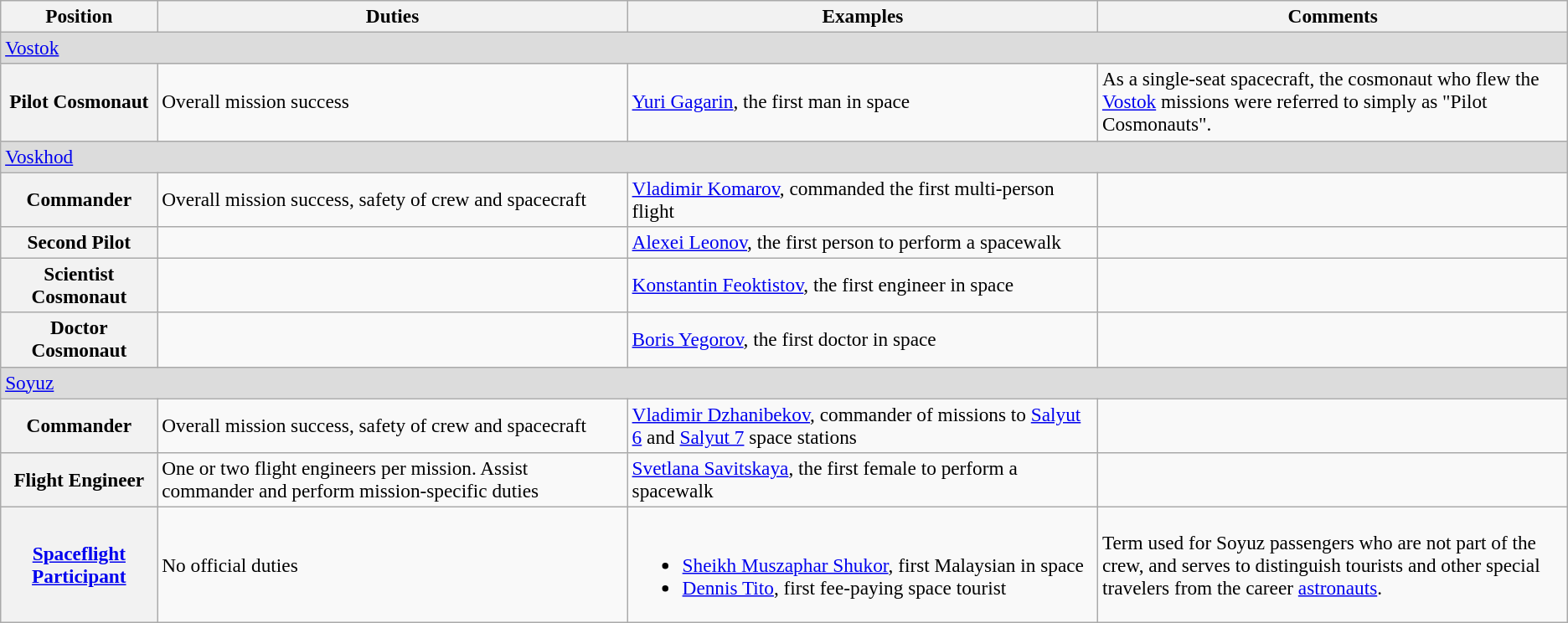<table class="wikitable" style="font-size:97%;">
<tr>
<th style="width:10%;">Position</th>
<th style="width:30%;">Duties</th>
<th style="width:30%;">Examples</th>
<th style="width:30%;">Comments</th>
</tr>
<tr>
<td colspan="4" style="background:Gainsboro;"><a href='#'>Vostok</a></td>
</tr>
<tr>
<th>Pilot Cosmonaut</th>
<td>Overall mission success</td>
<td><a href='#'>Yuri Gagarin</a>, the first man in space</td>
<td>As a single-seat spacecraft, the cosmonaut who flew the <a href='#'>Vostok</a> missions were referred to simply as "Pilot Cosmonauts".</td>
</tr>
<tr>
<td colspan="4" style="background:Gainsboro;"><a href='#'>Voskhod</a></td>
</tr>
<tr>
<th>Commander</th>
<td>Overall mission success, safety of crew and spacecraft</td>
<td><a href='#'>Vladimir Komarov</a>, commanded the first multi-person flight</td>
<td></td>
</tr>
<tr>
<th>Second Pilot</th>
<td></td>
<td><a href='#'>Alexei Leonov</a>, the first person to perform a spacewalk</td>
<td></td>
</tr>
<tr>
<th>Scientist Cosmonaut</th>
<td></td>
<td><a href='#'>Konstantin Feoktistov</a>, the first engineer in space</td>
<td></td>
</tr>
<tr>
<th>Doctor Cosmonaut</th>
<td></td>
<td><a href='#'>Boris Yegorov</a>, the first doctor in space</td>
<td></td>
</tr>
<tr>
<td colspan="4" style="background:Gainsboro;"><a href='#'>Soyuz</a></td>
</tr>
<tr>
<th>Commander</th>
<td>Overall mission success, safety of crew and spacecraft</td>
<td><a href='#'>Vladimir Dzhanibekov</a>, commander of missions to <a href='#'>Salyut 6</a> and <a href='#'>Salyut 7</a> space stations</td>
<td></td>
</tr>
<tr>
<th>Flight Engineer</th>
<td>One or two flight engineers per mission. Assist commander and perform mission-specific duties</td>
<td><a href='#'>Svetlana Savitskaya</a>, the first female to perform a spacewalk</td>
<td></td>
</tr>
<tr>
<th><a href='#'>Spaceflight Participant</a></th>
<td>No official duties</td>
<td><br><ul><li><a href='#'>Sheikh Muszaphar Shukor</a>, first Malaysian in space</li><li><a href='#'>Dennis Tito</a>, first fee-paying space tourist</li></ul></td>
<td>Term used for Soyuz passengers who are not part of the crew, and serves to distinguish tourists and other special travelers from the career <a href='#'>astronauts</a>.</td>
</tr>
</table>
